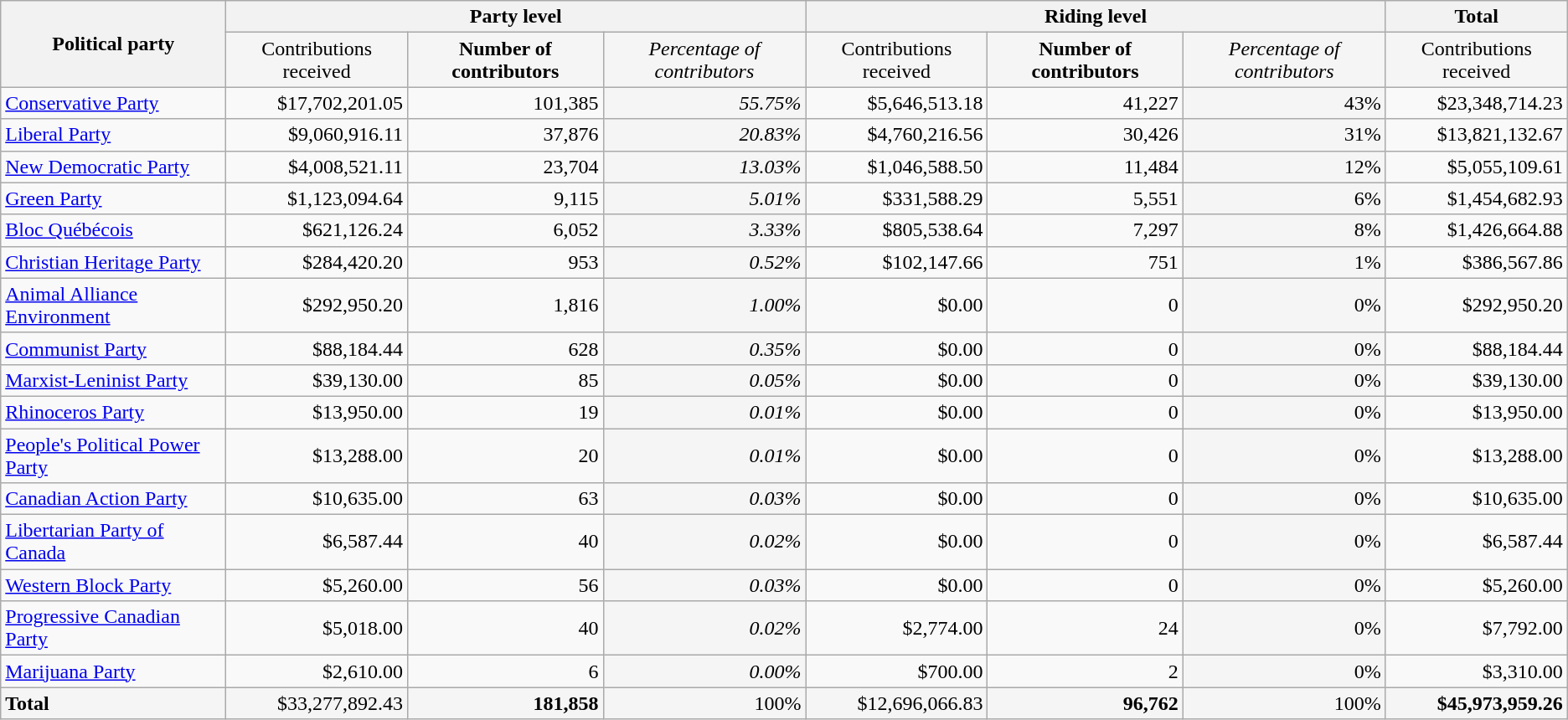<table class="wikitable" bgcolor="#cccccc" style="border:1px solid #cccccc; text-align: right">
<tr style="text-align:center">
<th rowspan="2"><strong>Political party</strong></th>
<th colspan="3"><strong>Party level</strong></th>
<th colspan="3"><strong>Riding level</strong></th>
<th><strong>Total</strong></th>
</tr>
<tr style="text-align:center; background:#f5f5f5;">
<td>Contributions received</td>
<td><strong>Number of contributors</strong></td>
<td><em>Percentage of contributors</em></td>
<td>Contributions received</td>
<td><strong>Number of contributors</strong></td>
<td><em>Percentage of contributors</em></td>
<td>Contributions received</td>
</tr>
<tr>
<td align="left"><a href='#'>Conservative Party</a></td>
<td>$17,702,201.05</td>
<td>101,385</td>
<td style="background:#f5f5f5;"><em>55.75%</em></td>
<td>$5,646,513.18</td>
<td>41,227</td>
<td style="background:#f5f5f5;">43%</td>
<td>$23,348,714.23</td>
</tr>
<tr>
<td align="left"><a href='#'>Liberal Party</a></td>
<td>$9,060,916.11</td>
<td>37,876</td>
<td style="background:#f5f5f5;"><em>20.83%</em></td>
<td>$4,760,216.56</td>
<td>30,426</td>
<td style="background:#f5f5f5;">31%</td>
<td>$13,821,132.67</td>
</tr>
<tr>
<td align="left"><a href='#'>New Democratic Party</a></td>
<td>$4,008,521.11</td>
<td>23,704</td>
<td style="background:#f5f5f5;"><em>13.03%</em></td>
<td>$1,046,588.50</td>
<td>11,484</td>
<td style="background:#f5f5f5;">12%</td>
<td>$5,055,109.61</td>
</tr>
<tr>
<td align="left"><a href='#'>Green Party</a></td>
<td>$1,123,094.64</td>
<td>9,115</td>
<td style="background:#f5f5f5;"><em>5.01%</em></td>
<td>$331,588.29</td>
<td>5,551</td>
<td style="background:#f5f5f5;">6%</td>
<td>$1,454,682.93</td>
</tr>
<tr>
<td align="left"><a href='#'>Bloc Québécois</a></td>
<td>$621,126.24</td>
<td>6,052</td>
<td style="background:#f5f5f5;"><em>3.33%</em></td>
<td>$805,538.64</td>
<td>7,297</td>
<td style="background:#f5f5f5;">8%</td>
<td>$1,426,664.88</td>
</tr>
<tr>
<td align="left"><a href='#'>Christian Heritage Party</a></td>
<td>$284,420.20</td>
<td>953</td>
<td style="background:#f5f5f5;"><em>0.52%</em></td>
<td>$102,147.66</td>
<td>751</td>
<td style="background:#f5f5f5;">1%</td>
<td>$386,567.86</td>
</tr>
<tr>
<td align="left"><a href='#'>Animal Alliance Environment</a></td>
<td>$292,950.20</td>
<td>1,816</td>
<td style="background:#f5f5f5;"><em>1.00%</em></td>
<td>$0.00</td>
<td>0</td>
<td style="background:#f5f5f5;">0%</td>
<td>$292,950.20</td>
</tr>
<tr>
<td align="left"><a href='#'>Communist Party</a></td>
<td>$88,184.44</td>
<td>628</td>
<td style="background:#f5f5f5;"><em>0.35%</em></td>
<td>$0.00</td>
<td>0</td>
<td style="background:#f5f5f5;">0%</td>
<td>$88,184.44</td>
</tr>
<tr>
<td align="left"><a href='#'>Marxist-Leninist Party</a></td>
<td>$39,130.00</td>
<td>85</td>
<td style="background:#f5f5f5;"><em>0.05%</em></td>
<td>$0.00</td>
<td>0</td>
<td style="background:#f5f5f5;">0%</td>
<td>$39,130.00</td>
</tr>
<tr>
<td align="left"><a href='#'>Rhinoceros Party</a></td>
<td>$13,950.00</td>
<td>19</td>
<td style="background:#f5f5f5;"><em>0.01%</em></td>
<td>$0.00</td>
<td>0</td>
<td style="background:#f5f5f5;">0%</td>
<td>$13,950.00</td>
</tr>
<tr>
<td align="left"><a href='#'>People's Political Power Party</a></td>
<td>$13,288.00</td>
<td>20</td>
<td style="background:#f5f5f5;"><em>0.01%</em></td>
<td>$0.00</td>
<td>0</td>
<td style="background:#f5f5f5;">0%</td>
<td>$13,288.00</td>
</tr>
<tr>
<td align="left"><a href='#'>Canadian Action Party</a></td>
<td>$10,635.00</td>
<td>63</td>
<td style="background:#f5f5f5;"><em>0.03%</em></td>
<td>$0.00</td>
<td>0</td>
<td style="background:#f5f5f5;">0%</td>
<td>$10,635.00</td>
</tr>
<tr>
<td align="left"><a href='#'>Libertarian Party of Canada</a></td>
<td>$6,587.44</td>
<td>40</td>
<td style="background:#f5f5f5;"><em>0.02%</em></td>
<td>$0.00</td>
<td>0</td>
<td style="background:#f5f5f5;">0%</td>
<td>$6,587.44</td>
</tr>
<tr>
<td align="left"><a href='#'>Western Block Party</a></td>
<td>$5,260.00</td>
<td>56</td>
<td style="background:#f5f5f5;"><em>0.03%</em></td>
<td>$0.00</td>
<td>0</td>
<td style="background:#f5f5f5;">0%</td>
<td>$5,260.00</td>
</tr>
<tr>
<td align="left"><a href='#'>Progressive Canadian Party</a></td>
<td>$5,018.00</td>
<td>40</td>
<td style="background:#f5f5f5;"><em>0.02%</em></td>
<td>$2,774.00</td>
<td>24</td>
<td style="background:#f5f5f5;">0%</td>
<td>$7,792.00</td>
</tr>
<tr>
<td align="left"><a href='#'>Marijuana Party</a></td>
<td>$2,610.00</td>
<td>6</td>
<td style="background:#f5f5f5;"><em>0.00%</em></td>
<td>$700.00</td>
<td>2</td>
<td style="background:#f5f5f5;">0%</td>
<td>$3,310.00</td>
</tr>
<tr style="background:#f5f5f5;">
<td style="text-align:left"><strong>Total</strong></td>
<td>$33,277,892.43</td>
<td><strong>181,858</strong></td>
<td>100%</td>
<td>$12,696,066.83</td>
<td><strong>96,762</strong></td>
<td>100%</td>
<td><strong>$45,973,959.26</strong></td>
</tr>
</table>
